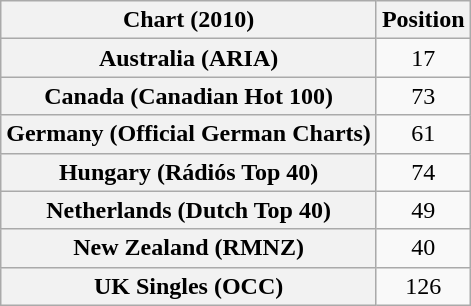<table class="wikitable sortable plainrowheaders" style="text-align:center">
<tr>
<th scope="col">Chart (2010)</th>
<th scope="col">Position</th>
</tr>
<tr>
<th scope="row">Australia (ARIA)</th>
<td align="center">17</td>
</tr>
<tr>
<th scope="row">Canada (Canadian Hot 100)</th>
<td style="text-align:center;">73</td>
</tr>
<tr>
<th scope="row">Germany (Official German Charts)</th>
<td align="center">61</td>
</tr>
<tr>
<th scope="row">Hungary (Rádiós Top 40)</th>
<td align="center">74</td>
</tr>
<tr>
<th scope="row">Netherlands (Dutch Top 40)</th>
<td style="text-align:center;">49</td>
</tr>
<tr>
<th scope="row">New Zealand (RMNZ)</th>
<td align="center">40</td>
</tr>
<tr>
<th scope="row">UK Singles (OCC)</th>
<td align="center">126</td>
</tr>
</table>
